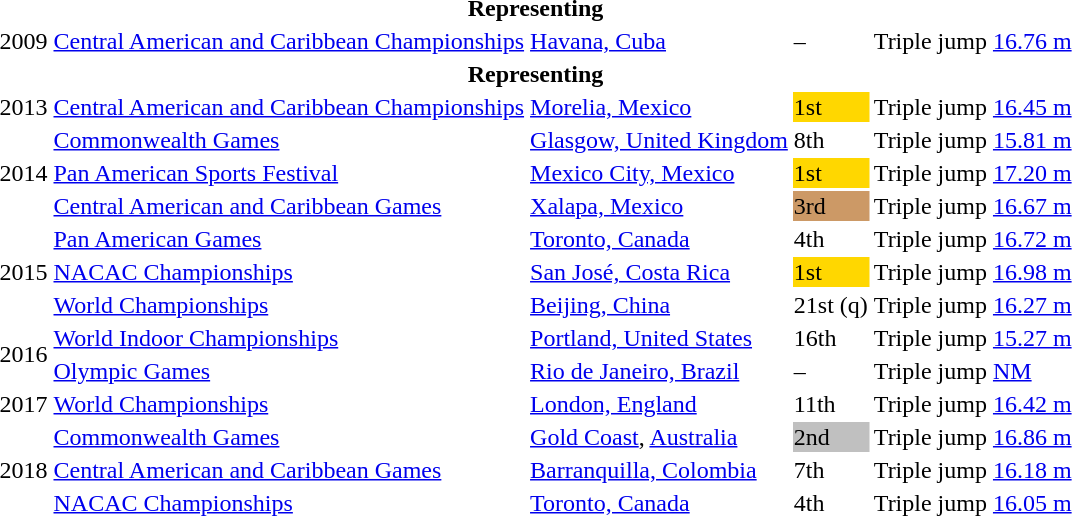<table>
<tr>
<th colspan="6">Representing </th>
</tr>
<tr>
<td>2009</td>
<td><a href='#'>Central American and Caribbean Championships</a></td>
<td><a href='#'>Havana, Cuba</a></td>
<td>–</td>
<td>Triple jump</td>
<td><a href='#'>16.76 m</a></td>
</tr>
<tr>
<th colspan="6">Representing </th>
</tr>
<tr>
<td>2013</td>
<td><a href='#'>Central American and Caribbean Championships</a></td>
<td><a href='#'>Morelia, Mexico</a></td>
<td bgcolor=gold>1st</td>
<td>Triple jump</td>
<td><a href='#'>16.45 m</a></td>
</tr>
<tr>
<td rowspan=3>2014</td>
<td><a href='#'>Commonwealth Games</a></td>
<td><a href='#'>Glasgow, United Kingdom</a></td>
<td>8th</td>
<td>Triple jump</td>
<td><a href='#'>15.81 m</a></td>
</tr>
<tr>
<td><a href='#'>Pan American Sports Festival</a></td>
<td><a href='#'>Mexico City, Mexico</a></td>
<td bgcolor=gold>1st</td>
<td>Triple jump</td>
<td><a href='#'>17.20 m</a></td>
</tr>
<tr>
<td><a href='#'>Central American and Caribbean Games</a></td>
<td><a href='#'>Xalapa, Mexico</a></td>
<td bgcolor=cc9966>3rd</td>
<td>Triple jump</td>
<td><a href='#'>16.67 m</a></td>
</tr>
<tr>
<td rowspan=3>2015</td>
<td><a href='#'>Pan American Games</a></td>
<td><a href='#'>Toronto, Canada</a></td>
<td>4th</td>
<td>Triple jump</td>
<td><a href='#'>16.72 m</a></td>
</tr>
<tr>
<td><a href='#'>NACAC Championships</a></td>
<td><a href='#'>San José, Costa Rica</a></td>
<td bgcolor=gold>1st</td>
<td>Triple jump</td>
<td><a href='#'>16.98 m</a></td>
</tr>
<tr>
<td><a href='#'>World Championships</a></td>
<td><a href='#'>Beijing, China</a></td>
<td>21st (q)</td>
<td>Triple jump</td>
<td><a href='#'>16.27 m</a></td>
</tr>
<tr>
<td rowspan=2>2016</td>
<td><a href='#'>World Indoor Championships</a></td>
<td><a href='#'>Portland, United States</a></td>
<td>16th</td>
<td>Triple jump</td>
<td><a href='#'>15.27 m</a></td>
</tr>
<tr>
<td><a href='#'>Olympic Games</a></td>
<td><a href='#'>Rio de Janeiro, Brazil</a></td>
<td>–</td>
<td>Triple jump</td>
<td><a href='#'>NM</a></td>
</tr>
<tr>
<td>2017</td>
<td><a href='#'>World Championships</a></td>
<td><a href='#'>London, England</a></td>
<td>11th</td>
<td>Triple jump</td>
<td><a href='#'>16.42 m</a></td>
</tr>
<tr>
<td rowspan=3>2018</td>
<td><a href='#'>Commonwealth Games</a></td>
<td><a href='#'>Gold Coast</a>, <a href='#'>Australia</a></td>
<td bgcolor=silver>2nd</td>
<td>Triple jump</td>
<td><a href='#'>16.86 m</a></td>
</tr>
<tr>
<td><a href='#'>Central American and Caribbean Games</a></td>
<td><a href='#'>Barranquilla, Colombia</a></td>
<td>7th</td>
<td>Triple jump</td>
<td><a href='#'>16.18 m</a></td>
</tr>
<tr>
<td><a href='#'>NACAC Championships</a></td>
<td><a href='#'>Toronto, Canada</a></td>
<td>4th</td>
<td>Triple jump</td>
<td><a href='#'>16.05 m</a></td>
</tr>
</table>
